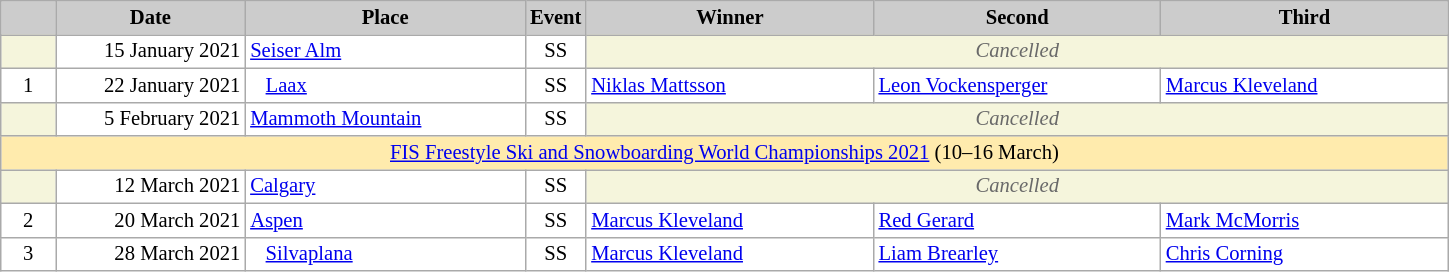<table class="wikitable plainrowheaders" style="background:#fff; font-size:86%; line-height:16px; border:grey solid 1px; border-collapse:collapse;">
<tr>
<th scope="col" style="background:#ccc; width:30px;"></th>
<th scope="col" style="background:#ccc; width:120px;">Date</th>
<th scope="col" style="background:#ccc; width:180px;">Place</th>
<th scope="col" style="background:#ccc; width:30px;">Event</th>
<th scope="col" style="background:#ccc; width:185px;">Winner</th>
<th scope="col" style="background:#ccc; width:185px;">Second</th>
<th scope="col" style="background:#ccc; width:185px;">Third</th>
</tr>
<tr>
<td bgcolor="F5F5DC"></td>
<td align="right">15 January 2021</td>
<td> <a href='#'>Seiser Alm</a></td>
<td align="center">SS</td>
<td colspan=5 align=center bgcolor="F5F5DC" style=color:#696969><em>Cancelled</em></td>
</tr>
<tr>
<td align="center">1</td>
<td align="right">22 January 2021</td>
<td>   <a href='#'>Laax</a></td>
<td align="center">SS</td>
<td> <a href='#'>Niklas Mattsson</a></td>
<td> <a href='#'>Leon Vockensperger</a></td>
<td> <a href='#'>Marcus Kleveland</a></td>
</tr>
<tr>
<td bgcolor="F5F5DC"></td>
<td align="right">5 February 2021</td>
<td> <a href='#'>Mammoth Mountain</a></td>
<td align="center">SS</td>
<td colspan=5 align=center bgcolor="F5F5DC" style=color:#696969><em>Cancelled</em></td>
</tr>
<tr style="background:#FFEBAD">
<td align="center" colspan="7"><a href='#'>FIS Freestyle Ski and Snowboarding World Championships 2021</a>  (10–16 March)</td>
</tr>
<tr>
<td bgcolor="F5F5DC"></td>
<td align="right">12 March 2021</td>
<td> <a href='#'>Calgary</a></td>
<td align="center">SS</td>
<td colspan=5 align=center bgcolor="F5F5DC" style=color:#696969><em>Cancelled</em></td>
</tr>
<tr>
<td align="center">2</td>
<td align="right">20 March 2021</td>
<td> <a href='#'>Aspen</a></td>
<td align="center">SS</td>
<td> <a href='#'>Marcus Kleveland</a></td>
<td> <a href='#'>Red Gerard</a></td>
<td> <a href='#'>Mark McMorris</a></td>
</tr>
<tr>
<td align="center">3</td>
<td align="right">28 March 2021</td>
<td>   <a href='#'>Silvaplana</a></td>
<td align="center">SS</td>
<td> <a href='#'>Marcus Kleveland</a></td>
<td> <a href='#'>Liam Brearley</a></td>
<td> <a href='#'>Chris Corning</a></td>
</tr>
</table>
